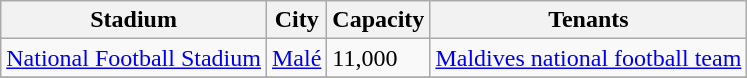<table class="wikitable sortable">
<tr>
<th>Stadium</th>
<th>City</th>
<th>Capacity</th>
<th>Tenants</th>
</tr>
<tr>
<td><a href='#'>National Football Stadium</a></td>
<td><a href='#'>Malé</a></td>
<td>11,000</td>
<td><a href='#'>Maldives national football team</a></td>
</tr>
<tr>
</tr>
</table>
